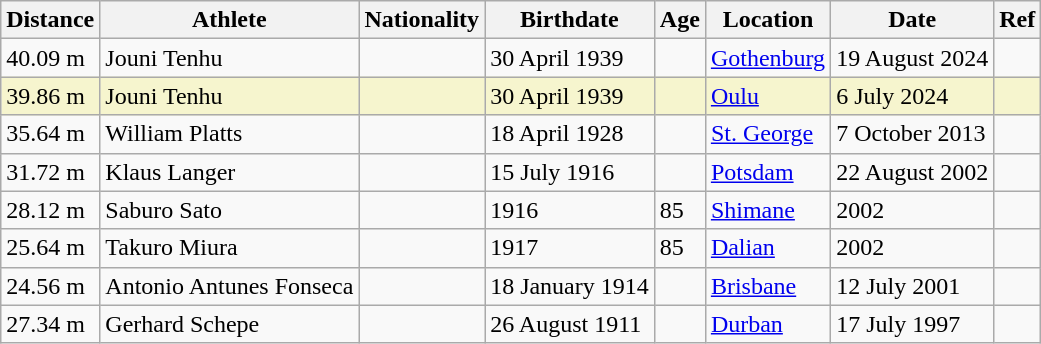<table class="wikitable">
<tr>
<th>Distance</th>
<th>Athlete</th>
<th>Nationality</th>
<th>Birthdate</th>
<th>Age</th>
<th>Location</th>
<th>Date</th>
<th>Ref</th>
</tr>
<tr>
<td>40.09 m</td>
<td>Jouni Tenhu</td>
<td></td>
<td>30 April 1939</td>
<td></td>
<td><a href='#'>Gothenburg</a></td>
<td>19 August 2024</td>
<td></td>
</tr>
<tr bgcolor=#f6F5CE>
<td>39.86 m</td>
<td>Jouni Tenhu</td>
<td></td>
<td>30 April 1939</td>
<td></td>
<td><a href='#'>Oulu</a></td>
<td>6 July 2024</td>
<td></td>
</tr>
<tr>
<td>35.64 m</td>
<td>William Platts</td>
<td></td>
<td>18 April 1928</td>
<td></td>
<td><a href='#'>St. George</a></td>
<td>7 October 2013</td>
<td></td>
</tr>
<tr>
<td>31.72 m</td>
<td>Klaus Langer</td>
<td></td>
<td>15 July 1916</td>
<td></td>
<td><a href='#'>Potsdam</a></td>
<td>22 August 2002</td>
<td></td>
</tr>
<tr>
<td>28.12 m</td>
<td>Saburo Sato</td>
<td></td>
<td>1916</td>
<td>85</td>
<td><a href='#'>Shimane</a></td>
<td>2002</td>
<td></td>
</tr>
<tr>
<td>25.64 m</td>
<td>Takuro Miura</td>
<td></td>
<td>1917</td>
<td>85</td>
<td><a href='#'>Dalian</a></td>
<td>2002</td>
<td></td>
</tr>
<tr>
<td>24.56 m</td>
<td>Antonio Antunes Fonseca</td>
<td></td>
<td>18 January 1914</td>
<td></td>
<td><a href='#'>Brisbane</a></td>
<td>12 July 2001</td>
<td></td>
</tr>
<tr>
<td>27.34 m</td>
<td>Gerhard Schepe</td>
<td></td>
<td>26 August 1911</td>
<td></td>
<td><a href='#'>Durban</a></td>
<td>17 July 1997</td>
<td>  </td>
</tr>
</table>
